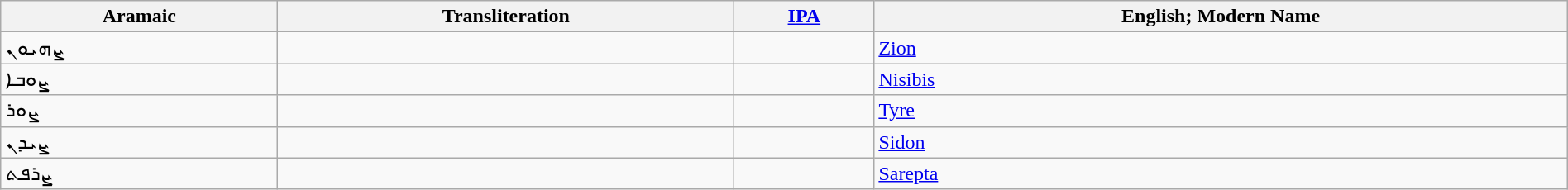<table class="wikitable" width="100%">
<tr>
<th>Aramaic</th>
<th>Transliteration</th>
<th><a href='#'>IPA</a></th>
<th>English; Modern Name</th>
</tr>
<tr>
<td>ܨܗܝܘܢ</td>
<td><em></em></td>
<td></td>
<td><a href='#'>Zion</a></td>
</tr>
<tr>
<td>ܨܘܒܐ</td>
<td><em></em></td>
<td></td>
<td><a href='#'>Nisibis</a></td>
</tr>
<tr>
<td>ܨܘܪ</td>
<td><em></em></td>
<td></td>
<td><a href='#'>Tyre</a></td>
</tr>
<tr>
<td>ܨܝܕܢ</td>
<td><em></em></td>
<td></td>
<td><a href='#'>Sidon</a></td>
</tr>
<tr>
<td>ܨܪܦܬ</td>
<td><em></em></td>
<td></td>
<td><a href='#'>Sarepta</a></td>
</tr>
</table>
